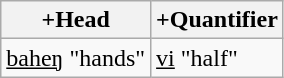<table class="wikitable">
<tr>
<th>+Head</th>
<th>+Quantifier</th>
</tr>
<tr>
<td><u>baheŋ</u> "hands"</td>
<td><u>vi</u> "half"</td>
</tr>
</table>
